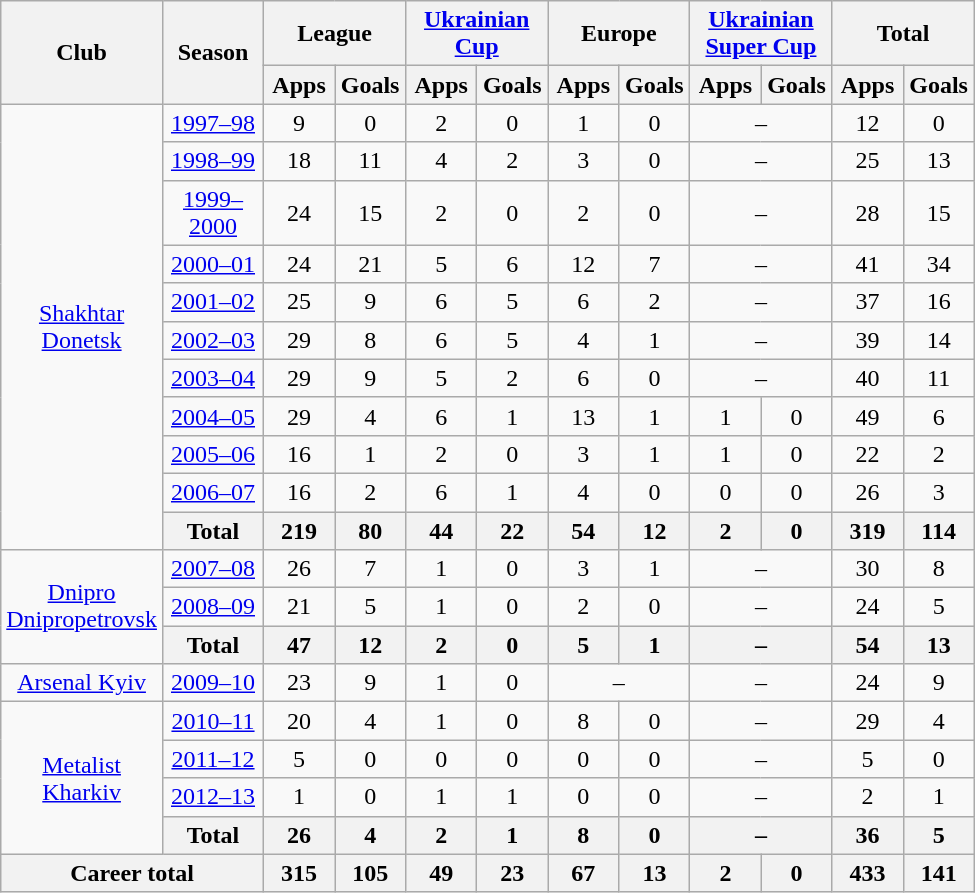<table class="wikitable" style="text-align:center">
<tr>
<th rowspan="2" width="100">Club</th>
<th rowspan="2" width="60">Season</th>
<th colspan="2">League</th>
<th colspan="2"><a href='#'>Ukrainian Cup</a></th>
<th colspan="2">Europe</th>
<th colspan="2"><a href='#'>Ukrainian Super Cup</a></th>
<th colspan="2">Total</th>
</tr>
<tr>
<th width="40">Apps</th>
<th width="40">Goals</th>
<th width="40">Apps</th>
<th width="40">Goals</th>
<th width="40">Apps</th>
<th width="40">Goals</th>
<th width="40">Apps</th>
<th width="40">Goals</th>
<th width="40">Apps</th>
<th width="40">Goals</th>
</tr>
<tr>
<td rowspan="11"><a href='#'>Shakhtar Donetsk</a></td>
<td><a href='#'>1997–98</a></td>
<td>9</td>
<td>0</td>
<td>2</td>
<td>0</td>
<td>1</td>
<td>0</td>
<td colspan="2">–</td>
<td>12</td>
<td>0</td>
</tr>
<tr>
<td><a href='#'>1998–99</a></td>
<td>18</td>
<td>11</td>
<td>4</td>
<td>2</td>
<td>3</td>
<td>0</td>
<td colspan="2">–</td>
<td>25</td>
<td>13</td>
</tr>
<tr>
<td><a href='#'>1999–2000</a></td>
<td>24</td>
<td>15</td>
<td>2</td>
<td>0</td>
<td>2</td>
<td>0</td>
<td colspan="2">–</td>
<td>28</td>
<td>15</td>
</tr>
<tr>
<td><a href='#'>2000–01</a></td>
<td>24</td>
<td>21</td>
<td>5</td>
<td>6</td>
<td>12</td>
<td>7</td>
<td colspan="2">–</td>
<td>41</td>
<td>34</td>
</tr>
<tr>
<td><a href='#'>2001–02</a></td>
<td>25</td>
<td>9</td>
<td>6</td>
<td>5</td>
<td>6</td>
<td>2</td>
<td colspan="2">–</td>
<td>37</td>
<td>16</td>
</tr>
<tr>
<td><a href='#'>2002–03</a></td>
<td>29</td>
<td>8</td>
<td>6</td>
<td>5</td>
<td>4</td>
<td>1</td>
<td colspan="2">–</td>
<td>39</td>
<td>14</td>
</tr>
<tr>
<td><a href='#'>2003–04</a></td>
<td>29</td>
<td>9</td>
<td>5</td>
<td>2</td>
<td>6</td>
<td>0</td>
<td colspan="2">–</td>
<td>40</td>
<td>11</td>
</tr>
<tr>
<td><a href='#'>2004–05</a></td>
<td>29</td>
<td>4</td>
<td>6</td>
<td>1</td>
<td>13</td>
<td>1</td>
<td>1</td>
<td>0</td>
<td>49</td>
<td>6</td>
</tr>
<tr>
<td><a href='#'>2005–06</a></td>
<td>16</td>
<td>1</td>
<td>2</td>
<td>0</td>
<td>3</td>
<td>1</td>
<td>1</td>
<td>0</td>
<td>22</td>
<td>2</td>
</tr>
<tr>
<td><a href='#'>2006–07</a></td>
<td>16</td>
<td>2</td>
<td>6</td>
<td>1</td>
<td>4</td>
<td>0</td>
<td>0</td>
<td>0</td>
<td>26</td>
<td>3</td>
</tr>
<tr>
<th colspan="1">Total</th>
<th>219</th>
<th>80</th>
<th>44</th>
<th>22</th>
<th>54</th>
<th>12</th>
<th>2</th>
<th>0</th>
<th>319</th>
<th>114</th>
</tr>
<tr>
<td rowspan="3"><a href='#'>Dnipro Dnipropetrovsk</a></td>
<td><a href='#'>2007–08</a></td>
<td>26</td>
<td>7</td>
<td>1</td>
<td>0</td>
<td>3</td>
<td>1</td>
<td colspan="2">–</td>
<td>30</td>
<td>8</td>
</tr>
<tr>
<td><a href='#'>2008–09</a></td>
<td>21</td>
<td>5</td>
<td>1</td>
<td>0</td>
<td>2</td>
<td>0</td>
<td colspan="2">–</td>
<td>24</td>
<td>5</td>
</tr>
<tr>
<th colspan="1">Total</th>
<th>47</th>
<th>12</th>
<th>2</th>
<th>0</th>
<th>5</th>
<th>1</th>
<th colspan="2">–</th>
<th>54</th>
<th>13</th>
</tr>
<tr>
<td><a href='#'>Arsenal Kyiv</a></td>
<td><a href='#'>2009–10</a></td>
<td>23</td>
<td>9</td>
<td>1</td>
<td>0</td>
<td colspan="2">–</td>
<td colspan="2">–</td>
<td>24</td>
<td>9</td>
</tr>
<tr>
<td rowspan="4"><a href='#'>Metalist Kharkiv</a></td>
<td><a href='#'>2010–11</a></td>
<td>20</td>
<td>4</td>
<td>1</td>
<td>0</td>
<td>8</td>
<td>0</td>
<td colspan="2">–</td>
<td>29</td>
<td>4</td>
</tr>
<tr>
<td><a href='#'>2011–12</a></td>
<td>5</td>
<td>0</td>
<td>0</td>
<td>0</td>
<td>0</td>
<td>0</td>
<td colspan="2">–</td>
<td>5</td>
<td>0</td>
</tr>
<tr>
<td><a href='#'>2012–13</a></td>
<td>1</td>
<td>0</td>
<td>1</td>
<td>1</td>
<td>0</td>
<td>0</td>
<td colspan="2">–</td>
<td>2</td>
<td>1</td>
</tr>
<tr>
<th colspan="1">Total</th>
<th>26</th>
<th>4</th>
<th>2</th>
<th>1</th>
<th>8</th>
<th>0</th>
<th colspan="2">–</th>
<th>36</th>
<th>5</th>
</tr>
<tr>
<th colspan="2">Career total</th>
<th>315</th>
<th>105</th>
<th>49</th>
<th>23</th>
<th>67</th>
<th>13</th>
<th>2</th>
<th>0</th>
<th>433</th>
<th>141</th>
</tr>
</table>
